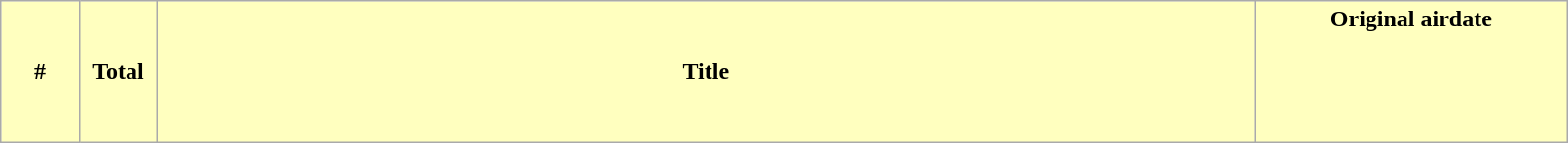<table class="wikitable plainrowheaders"  style="width:85%; background:#fff;">
<tr>
<th style="width:5%; background:#ffffbf;">#</th>
<th style="width:5%; background:#ffffbf;">Total</th>
<th style="background:#FFFFBF;">Title</th>
<th style="width:20%; background:#ffffbf;">Original airdate<br><br><br><br><br></th>
</tr>
</table>
